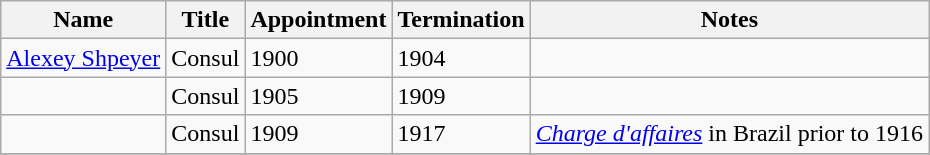<table class="wikitable">
<tr valign="middle">
<th>Name</th>
<th>Title</th>
<th>Appointment</th>
<th>Termination</th>
<th>Notes</th>
</tr>
<tr>
<td><a href='#'>Alexey Shpeyer</a></td>
<td>Consul</td>
<td>1900</td>
<td>1904</td>
<td></td>
</tr>
<tr>
<td></td>
<td>Consul</td>
<td>1905</td>
<td>1909</td>
<td></td>
</tr>
<tr>
<td></td>
<td>Consul</td>
<td>1909</td>
<td>1917</td>
<td><em><a href='#'>Charge d'affaires</a></em> in Brazil prior to 1916</td>
</tr>
<tr>
</tr>
</table>
